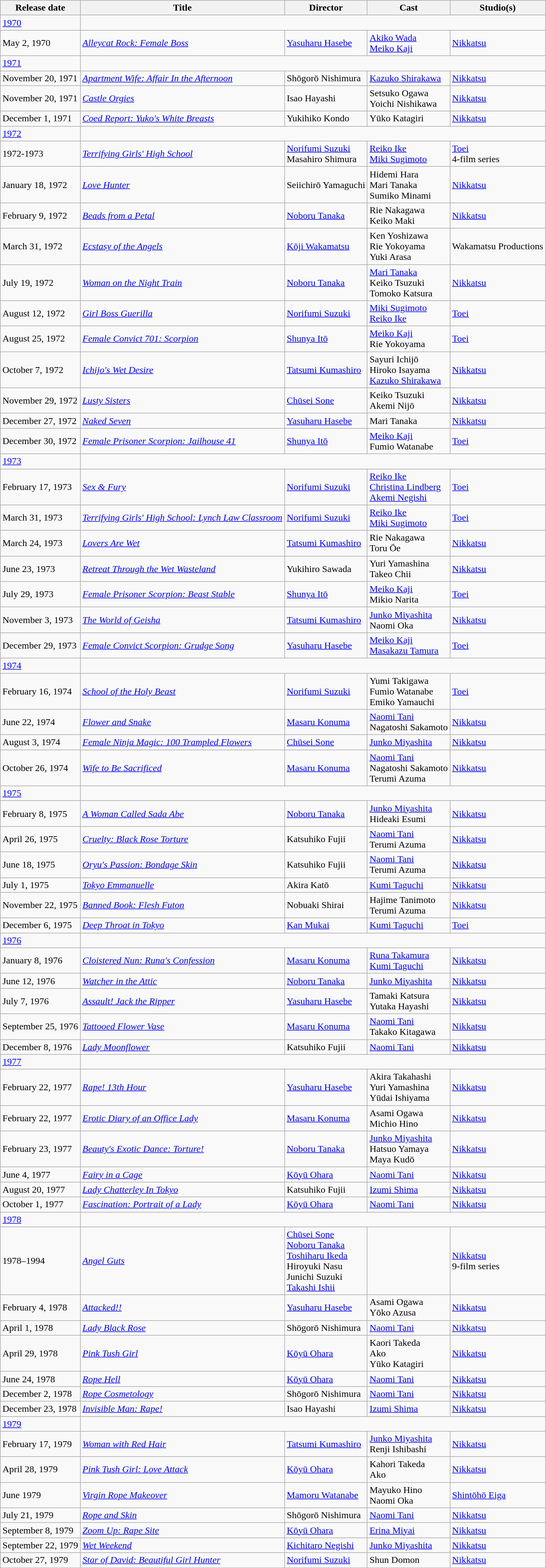<table class="wikitable">
<tr>
<th>Release date</th>
<th>Title</th>
<th>Director</th>
<th>Cast</th>
<th>Studio(s)</th>
</tr>
<tr>
<td><a href='#'>1970</a></td>
</tr>
<tr>
<td>May 2, 1970</td>
<td><em><a href='#'>Alleycat Rock: Female Boss</a></em></td>
<td><a href='#'>Yasuharu Hasebe</a></td>
<td><a href='#'>Akiko Wada</a><br><a href='#'>Meiko Kaji</a></td>
<td><a href='#'>Nikkatsu</a></td>
</tr>
<tr>
<td><a href='#'>1971</a></td>
</tr>
<tr>
<td>November 20, 1971</td>
<td><em><a href='#'>Apartment Wife: Affair In the Afternoon</a></em></td>
<td>Shōgorō Nishimura</td>
<td><a href='#'>Kazuko Shirakawa</a></td>
<td><a href='#'>Nikkatsu</a></td>
</tr>
<tr>
<td>November 20, 1971</td>
<td><em><a href='#'>Castle Orgies</a></em></td>
<td>Isao Hayashi</td>
<td>Setsuko Ogawa<br> Yoichi Nishikawa</td>
<td><a href='#'>Nikkatsu</a></td>
</tr>
<tr>
<td>December 1, 1971</td>
<td><em><a href='#'>Coed Report: Yuko's White Breasts</a></em></td>
<td>Yukihiko Kondo</td>
<td>Yūko Katagiri</td>
<td><a href='#'>Nikkatsu</a></td>
</tr>
<tr>
<td><a href='#'>1972</a></td>
</tr>
<tr>
<td>1972-1973</td>
<td><em><a href='#'>Terrifying Girls' High School</a></em></td>
<td><a href='#'>Norifumi Suzuki</a><br>Masahiro Shimura</td>
<td><a href='#'>Reiko Ike</a><br><a href='#'>Miki Sugimoto</a></td>
<td><a href='#'>Toei</a><br>4-film series</td>
</tr>
<tr>
<td>January 18, 1972</td>
<td><em><a href='#'>Love Hunter</a></em></td>
<td>Seiichirō Yamaguchi</td>
<td>Hidemi Hara<br>Mari Tanaka<br>Sumiko Minami</td>
<td><a href='#'>Nikkatsu</a></td>
</tr>
<tr>
<td>February 9, 1972</td>
<td><em><a href='#'>Beads from a Petal</a></em></td>
<td><a href='#'>Noboru Tanaka</a></td>
<td>Rie Nakagawa<br> Keiko Maki</td>
<td><a href='#'>Nikkatsu</a></td>
</tr>
<tr>
<td>March 31, 1972</td>
<td><em><a href='#'>Ecstasy of the Angels</a></em></td>
<td><a href='#'>Kōji Wakamatsu</a></td>
<td>Ken Yoshizawa<br>Rie Yokoyama<br>Yuki Arasa</td>
<td>Wakamatsu Productions</td>
</tr>
<tr>
<td>July 19, 1972</td>
<td><em><a href='#'>Woman on the Night Train</a></em></td>
<td><a href='#'>Noboru Tanaka</a></td>
<td><a href='#'>Mari Tanaka</a><br>Keiko Tsuzuki<br>Tomoko Katsura</td>
<td><a href='#'>Nikkatsu</a></td>
</tr>
<tr>
<td>August 12, 1972</td>
<td><em><a href='#'>Girl Boss Guerilla</a></em></td>
<td><a href='#'>Norifumi Suzuki</a></td>
<td><a href='#'>Miki Sugimoto</a><br><a href='#'>Reiko Ike</a></td>
<td><a href='#'>Toei</a></td>
</tr>
<tr>
<td>August 25, 1972</td>
<td><em><a href='#'>Female Convict 701: Scorpion</a></em></td>
<td><a href='#'>Shunya Itō</a></td>
<td><a href='#'>Meiko Kaji</a><br> Rie Yokoyama</td>
<td><a href='#'>Toei</a></td>
</tr>
<tr>
<td>October 7, 1972</td>
<td><em><a href='#'>Ichijo's Wet Desire</a></em></td>
<td><a href='#'>Tatsumi Kumashiro</a></td>
<td>Sayuri Ichijō<br>Hiroko Isayama<br><a href='#'>Kazuko Shirakawa</a></td>
<td><a href='#'>Nikkatsu</a></td>
</tr>
<tr>
<td>November 29, 1972</td>
<td><em><a href='#'>Lusty Sisters</a></em></td>
<td><a href='#'>Chūsei Sone</a></td>
<td>Keiko Tsuzuki<br>Akemi Nijō</td>
<td><a href='#'>Nikkatsu</a></td>
</tr>
<tr>
<td>December 27, 1972</td>
<td><em><a href='#'>Naked Seven</a></em></td>
<td><a href='#'>Yasuharu Hasebe</a></td>
<td>Mari Tanaka</td>
<td><a href='#'>Nikkatsu</a></td>
</tr>
<tr>
<td>December 30, 1972</td>
<td><em><a href='#'>Female Prisoner Scorpion: Jailhouse 41</a></em></td>
<td><a href='#'>Shunya Itō</a></td>
<td><a href='#'>Meiko Kaji</a><br>Fumio Watanabe</td>
<td><a href='#'>Toei</a></td>
</tr>
<tr>
<td><a href='#'>1973</a></td>
</tr>
<tr>
<td>February 17, 1973</td>
<td><em><a href='#'>Sex & Fury</a></em></td>
<td><a href='#'>Norifumi Suzuki</a></td>
<td><a href='#'>Reiko Ike</a><br><a href='#'>Christina Lindberg</a><br><a href='#'>Akemi Negishi</a></td>
<td><a href='#'>Toei</a></td>
</tr>
<tr>
<td>March 31, 1973</td>
<td><em><a href='#'>Terrifying Girls' High School: Lynch Law Classroom</a></em></td>
<td><a href='#'>Norifumi Suzuki</a></td>
<td><a href='#'>Reiko Ike</a><br><a href='#'>Miki Sugimoto</a></td>
<td><a href='#'>Toei</a></td>
</tr>
<tr>
<td>March 24, 1973</td>
<td><em><a href='#'>Lovers Are Wet</a></em></td>
<td><a href='#'>Tatsumi Kumashiro</a></td>
<td>Rie Nakagawa<br>Toru Ōe</td>
<td><a href='#'>Nikkatsu</a></td>
</tr>
<tr>
<td>June 23, 1973</td>
<td><em><a href='#'>Retreat Through the Wet Wasteland</a></em></td>
<td>Yukihiro Sawada</td>
<td>Yuri Yamashina<br>Takeo Chii</td>
<td><a href='#'>Nikkatsu</a></td>
</tr>
<tr>
<td>July 29, 1973</td>
<td><em><a href='#'>Female Prisoner Scorpion: Beast Stable</a></em></td>
<td><a href='#'>Shunya Itō</a></td>
<td><a href='#'>Meiko Kaji</a><br>Mikio Narita</td>
<td><a href='#'>Toei</a></td>
</tr>
<tr>
<td>November 3, 1973</td>
<td><em><a href='#'>The World of Geisha</a></em></td>
<td><a href='#'>Tatsumi Kumashiro</a></td>
<td><a href='#'>Junko Miyashita</a><br>Naomi Oka</td>
<td><a href='#'>Nikkatsu</a></td>
</tr>
<tr>
<td>December 29, 1973</td>
<td><em><a href='#'>Female Convict Scorpion: Grudge Song</a></em></td>
<td><a href='#'>Yasuharu Hasebe</a></td>
<td><a href='#'>Meiko Kaji</a><br><a href='#'>Masakazu Tamura</a></td>
<td><a href='#'>Toei</a></td>
</tr>
<tr>
<td><a href='#'>1974</a></td>
</tr>
<tr>
<td>February 16, 1974</td>
<td><em><a href='#'>School of the Holy Beast</a></em></td>
<td><a href='#'>Norifumi Suzuki</a></td>
<td>Yumi Takigawa<br>Fumio Watanabe<br>Emiko Yamauchi</td>
<td><a href='#'>Toei</a></td>
</tr>
<tr>
<td>June 22, 1974</td>
<td><em><a href='#'>Flower and Snake</a></em></td>
<td><a href='#'>Masaru Konuma</a></td>
<td><a href='#'>Naomi Tani</a><br> Nagatoshi Sakamoto</td>
<td><a href='#'>Nikkatsu</a></td>
</tr>
<tr>
<td>August 3, 1974</td>
<td><em><a href='#'>Female Ninja Magic: 100 Trampled Flowers</a></em></td>
<td><a href='#'>Chūsei Sone</a></td>
<td><a href='#'>Junko Miyashita</a></td>
<td><a href='#'>Nikkatsu</a></td>
</tr>
<tr>
<td>October 26, 1974</td>
<td><em><a href='#'>Wife to Be Sacrificed</a></em></td>
<td><a href='#'>Masaru Konuma</a></td>
<td><a href='#'>Naomi Tani</a><br>Nagatoshi Sakamoto<br>Terumi Azuma</td>
<td><a href='#'>Nikkatsu</a></td>
</tr>
<tr>
<td><a href='#'>1975</a></td>
</tr>
<tr>
<td>February 8, 1975</td>
<td><em><a href='#'>A Woman Called Sada Abe</a></em></td>
<td><a href='#'>Noboru Tanaka</a></td>
<td><a href='#'>Junko Miyashita</a><br> Hideaki Esumi</td>
<td><a href='#'>Nikkatsu</a></td>
</tr>
<tr>
<td>April 26, 1975</td>
<td><em><a href='#'>Cruelty: Black Rose Torture</a></em></td>
<td>Katsuhiko Fujii</td>
<td><a href='#'>Naomi Tani</a><br> Terumi Azuma</td>
<td><a href='#'>Nikkatsu</a></td>
</tr>
<tr>
<td>June 18, 1975</td>
<td><em><a href='#'>Oryu's Passion: Bondage Skin</a></em></td>
<td>Katsuhiko Fujii</td>
<td><a href='#'>Naomi Tani</a><br>Terumi Azuma</td>
<td><a href='#'>Nikkatsu</a></td>
</tr>
<tr>
<td>July 1, 1975</td>
<td><em><a href='#'>Tokyo Emmanuelle</a></em></td>
<td>Akira Katō</td>
<td><a href='#'>Kumi Taguchi</a></td>
<td><a href='#'>Nikkatsu</a></td>
</tr>
<tr>
<td>November 22, 1975</td>
<td><em><a href='#'>Banned Book: Flesh Futon</a></em></td>
<td>Nobuaki Shirai</td>
<td>Hajime Tanimoto<br>Terumi Azuma</td>
<td><a href='#'>Nikkatsu</a></td>
</tr>
<tr>
<td>December 6, 1975</td>
<td><em><a href='#'>Deep Throat in Tokyo</a></em></td>
<td><a href='#'>Kan Mukai</a></td>
<td><a href='#'>Kumi Taguchi</a></td>
<td><a href='#'>Toei</a></td>
</tr>
<tr>
<td><a href='#'>1976</a></td>
</tr>
<tr>
<td>January 8, 1976</td>
<td><em><a href='#'>Cloistered Nun: Runa's Confession</a></em></td>
<td><a href='#'>Masaru Konuma</a></td>
<td><a href='#'>Runa Takamura</a><br> <a href='#'>Kumi Taguchi</a></td>
<td><a href='#'>Nikkatsu</a></td>
</tr>
<tr>
<td>June 12, 1976</td>
<td><em><a href='#'>Watcher in the Attic</a></em></td>
<td><a href='#'>Noboru Tanaka</a></td>
<td><a href='#'>Junko Miyashita</a></td>
<td><a href='#'>Nikkatsu</a></td>
</tr>
<tr>
<td>July 7, 1976</td>
<td><em><a href='#'>Assault! Jack the Ripper</a></em></td>
<td><a href='#'>Yasuharu Hasebe</a></td>
<td>Tamaki Katsura<br> Yutaka Hayashi</td>
<td><a href='#'>Nikkatsu</a></td>
</tr>
<tr>
<td>September 25, 1976</td>
<td><em><a href='#'>Tattooed Flower Vase</a></em></td>
<td><a href='#'>Masaru Konuma</a></td>
<td><a href='#'>Naomi Tani</a><br> Takako Kitagawa</td>
<td><a href='#'>Nikkatsu</a></td>
</tr>
<tr>
<td>December 8, 1976</td>
<td><em><a href='#'>Lady Moonflower</a></em></td>
<td>Katsuhiko Fujii</td>
<td><a href='#'>Naomi Tani</a></td>
<td><a href='#'>Nikkatsu</a></td>
</tr>
<tr>
<td><a href='#'>1977</a></td>
</tr>
<tr>
<td>February 22, 1977</td>
<td><em><a href='#'>Rape! 13th Hour</a></em></td>
<td><a href='#'>Yasuharu Hasebe</a></td>
<td>Akira Takahashi<br>Yuri Yamashina<br>Yūdai Ishiyama</td>
<td><a href='#'>Nikkatsu</a></td>
</tr>
<tr>
<td>February 22, 1977</td>
<td><em><a href='#'>Erotic Diary of an Office Lady</a></em></td>
<td><a href='#'>Masaru Konuma</a></td>
<td>Asami Ogawa<br> Michio Hino</td>
<td><a href='#'>Nikkatsu</a></td>
</tr>
<tr>
<td>February 23, 1977</td>
<td><em><a href='#'>Beauty's Exotic Dance: Torture!</a></em></td>
<td><a href='#'>Noboru Tanaka</a></td>
<td><a href='#'>Junko Miyashita</a><br>Hatsuo Yamaya<br>Maya Kudō</td>
<td><a href='#'>Nikkatsu</a></td>
</tr>
<tr>
<td>June 4, 1977</td>
<td><em><a href='#'>Fairy in a Cage</a></em></td>
<td><a href='#'>Kōyū Ohara</a></td>
<td><a href='#'>Naomi Tani</a></td>
<td><a href='#'>Nikkatsu</a></td>
</tr>
<tr>
<td>August 20, 1977</td>
<td><em><a href='#'>Lady Chatterley In Tokyo</a></em></td>
<td>Katsuhiko Fujii</td>
<td><a href='#'>Izumi Shima</a></td>
<td><a href='#'>Nikkatsu</a></td>
</tr>
<tr>
<td>October 1, 1977</td>
<td><em><a href='#'>Fascination: Portrait of a Lady</a></em></td>
<td><a href='#'>Kōyū Ohara</a></td>
<td><a href='#'>Naomi Tani</a></td>
<td><a href='#'>Nikkatsu</a></td>
</tr>
<tr>
<td><a href='#'>1978</a></td>
</tr>
<tr>
<td>1978–1994</td>
<td><em><a href='#'>Angel Guts</a></em></td>
<td><a href='#'>Chūsei Sone</a><br><a href='#'>Noboru Tanaka</a><br><a href='#'>Toshiharu Ikeda</a><br>Hiroyuki Nasu<br>Junichi Suzuki<br><a href='#'>Takashi Ishii</a></td>
<td></td>
<td><a href='#'>Nikkatsu</a><br>9-film series</td>
</tr>
<tr>
<td>February 4, 1978</td>
<td><em><a href='#'>Attacked!!</a></em></td>
<td><a href='#'>Yasuharu Hasebe</a></td>
<td>Asami Ogawa<br>Yōko Azusa</td>
<td><a href='#'>Nikkatsu</a></td>
</tr>
<tr>
<td>April 1, 1978</td>
<td><em><a href='#'>Lady Black Rose</a></em></td>
<td>Shōgorō Nishimura</td>
<td><a href='#'>Naomi Tani</a></td>
<td><a href='#'>Nikkatsu</a></td>
</tr>
<tr>
<td>April 29, 1978</td>
<td><em><a href='#'>Pink Tush Girl</a></em></td>
<td><a href='#'>Kōyū Ohara</a></td>
<td>Kaori Takeda<br>Ako<br>Yūko Katagiri</td>
<td><a href='#'>Nikkatsu</a></td>
</tr>
<tr>
<td>June 24, 1978</td>
<td><em><a href='#'>Rope Hell</a></em></td>
<td><a href='#'>Kōyū Ohara</a></td>
<td><a href='#'>Naomi Tani</a></td>
<td><a href='#'>Nikkatsu</a></td>
</tr>
<tr>
<td>December 2, 1978</td>
<td><em><a href='#'>Rope Cosmetology</a></em></td>
<td>Shōgorō Nishimura</td>
<td><a href='#'>Naomi Tani</a></td>
<td><a href='#'>Nikkatsu</a></td>
</tr>
<tr>
<td>December 23, 1978</td>
<td><em><a href='#'>Invisible Man: Rape!</a></em></td>
<td>Isao Hayashi</td>
<td><a href='#'>Izumi Shima</a></td>
<td><a href='#'>Nikkatsu</a></td>
</tr>
<tr>
<td><a href='#'>1979</a></td>
</tr>
<tr>
<td>February 17, 1979</td>
<td><em><a href='#'>Woman with Red Hair</a></em></td>
<td><a href='#'>Tatsumi Kumashiro</a></td>
<td><a href='#'>Junko Miyashita</a><br>Renji Ishibashi</td>
<td><a href='#'>Nikkatsu</a></td>
</tr>
<tr>
<td>April 28, 1979</td>
<td><em><a href='#'>Pink Tush Girl: Love Attack</a></em></td>
<td><a href='#'>Kōyū Ohara</a></td>
<td>Kahori Takeda<br>Ako</td>
<td><a href='#'>Nikkatsu</a></td>
</tr>
<tr>
<td>June 1979</td>
<td><em><a href='#'>Virgin Rope Makeover</a></em></td>
<td><a href='#'>Mamoru Watanabe</a></td>
<td>Mayuko Hino<br>Naomi Oka</td>
<td><a href='#'>Shintōhō Eiga</a></td>
</tr>
<tr>
<td>July 21, 1979</td>
<td><em><a href='#'>Rope and Skin</a></em></td>
<td>Shōgorō Nishimura</td>
<td><a href='#'>Naomi Tani</a></td>
<td><a href='#'>Nikkatsu</a></td>
</tr>
<tr>
<td>September 8, 1979</td>
<td><em><a href='#'>Zoom Up: Rape Site</a></em></td>
<td><a href='#'>Kōyū Ohara</a></td>
<td><a href='#'>Erina Miyai</a></td>
<td><a href='#'>Nikkatsu</a></td>
</tr>
<tr>
<td>September 22, 1979</td>
<td><em><a href='#'>Wet Weekend</a></em></td>
<td><a href='#'>Kichitaro Negishi</a></td>
<td><a href='#'>Junko Miyashita</a></td>
<td><a href='#'>Nikkatsu</a></td>
</tr>
<tr>
<td>October 27, 1979</td>
<td><em><a href='#'>Star of David: Beautiful Girl Hunter</a></em></td>
<td><a href='#'>Norifumi Suzuki</a></td>
<td>Shun Domon</td>
<td><a href='#'>Nikkatsu</a></td>
</tr>
</table>
